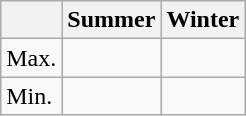<table class="wikitable" |>
<tr>
<th></th>
<th><strong>Summer</strong></th>
<th><strong>Winter</strong></th>
</tr>
<tr>
<td>Max.</td>
<td></td>
<td></td>
</tr>
<tr>
<td>Min.</td>
<td></td>
<td></td>
</tr>
</table>
